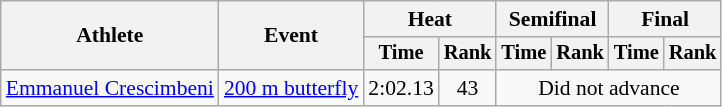<table class=wikitable style="font-size:90%">
<tr>
<th rowspan="2">Athlete</th>
<th rowspan="2">Event</th>
<th colspan="2">Heat</th>
<th colspan="2">Semifinal</th>
<th colspan="2">Final</th>
</tr>
<tr style="font-size:95%">
<th>Time</th>
<th>Rank</th>
<th>Time</th>
<th>Rank</th>
<th>Time</th>
<th>Rank</th>
</tr>
<tr align=center>
<td align=left><a href='#'>Emmanuel Crescimbeni</a></td>
<td align=left><a href='#'>200 m butterfly</a></td>
<td>2:02.13</td>
<td>43</td>
<td colspan=4>Did not advance</td>
</tr>
</table>
